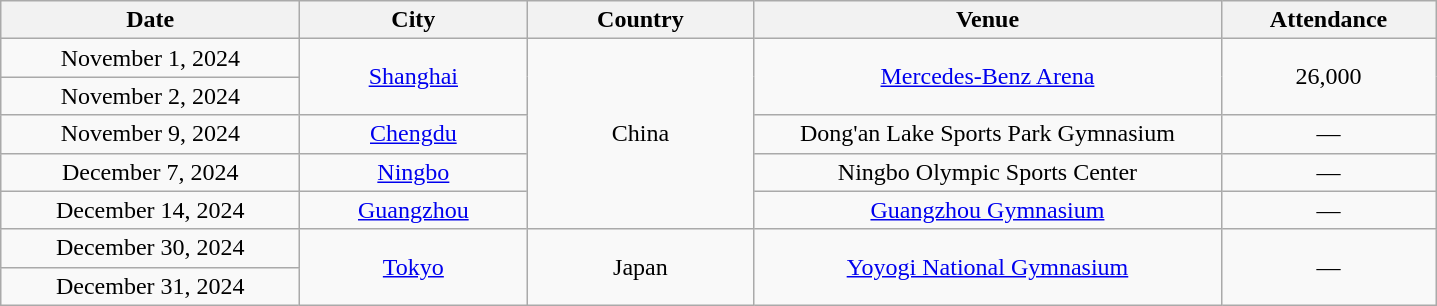<table class="wikitable plainrowheaders" style="text-align:center">
<tr>
<th scope="col" style="width:12em">Date</th>
<th scope="col" style="width:9em">City</th>
<th scope="col" style="width:9em">Country</th>
<th scope="col" style="width:19em">Venue</th>
<th scope="col" style="width:8.5em">Attendance</th>
</tr>
<tr>
<td>November 1, 2024</td>
<td rowspan="2"><a href='#'>Shanghai</a></td>
<td rowspan="5">China</td>
<td rowspan="2"><a href='#'>Mercedes-Benz Arena</a></td>
<td rowspan="2">26,000</td>
</tr>
<tr>
<td>November 2, 2024</td>
</tr>
<tr>
<td>November 9, 2024</td>
<td><a href='#'>Chengdu</a></td>
<td>Dong'an Lake Sports Park Gymnasium</td>
<td>—</td>
</tr>
<tr>
<td>December 7, 2024</td>
<td><a href='#'>Ningbo</a></td>
<td>Ningbo Olympic Sports Center</td>
<td>—</td>
</tr>
<tr>
<td>December 14, 2024</td>
<td><a href='#'>Guangzhou</a></td>
<td><a href='#'>Guangzhou Gymnasium</a></td>
<td>—</td>
</tr>
<tr>
<td>December 30, 2024</td>
<td rowspan="2"><a href='#'>Tokyo</a></td>
<td rowspan="2">Japan</td>
<td rowspan="2"><a href='#'>Yoyogi National Gymnasium</a></td>
<td rowspan="2">—</td>
</tr>
<tr>
<td>December 31, 2024</td>
</tr>
</table>
